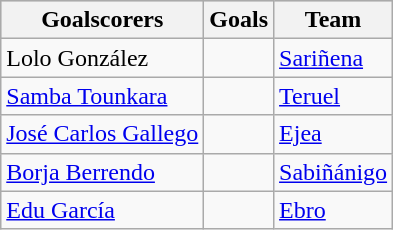<table class="wikitable sortable" class="wikitable">
<tr style="background:#ccc; text-align:center;">
<th>Goalscorers</th>
<th>Goals</th>
<th>Team</th>
</tr>
<tr>
<td> Lolo González</td>
<td></td>
<td><a href='#'>Sariñena</a></td>
</tr>
<tr>
<td> <a href='#'>Samba Tounkara</a></td>
<td></td>
<td><a href='#'>Teruel</a></td>
</tr>
<tr>
<td> <a href='#'>José Carlos Gallego</a></td>
<td></td>
<td><a href='#'>Ejea</a></td>
</tr>
<tr>
<td> <a href='#'>Borja Berrendo</a></td>
<td></td>
<td><a href='#'>Sabiñánigo</a></td>
</tr>
<tr>
<td> <a href='#'>Edu García</a></td>
<td></td>
<td><a href='#'>Ebro</a></td>
</tr>
</table>
